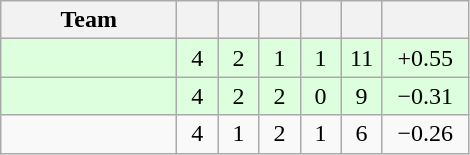<table class="wikitable">
<tr>
<th style="width:110px;">Team</th>
<th width="20"></th>
<th width="20"></th>
<th width="20"></th>
<th width="20"></th>
<th width="20"></th>
<th width="50"><a href='#'></a></th>
</tr>
<tr style="text-align:center; background:#dfd;">
<td align=left></td>
<td>4</td>
<td>2</td>
<td>1</td>
<td>1</td>
<td>11</td>
<td>+0.55</td>
</tr>
<tr style="text-align:center; background:#dfd;">
<td align=left></td>
<td>4</td>
<td>2</td>
<td>2</td>
<td>0</td>
<td>9</td>
<td>−0.31</td>
</tr>
<tr style="text-align:center;">
<td align=left></td>
<td>4</td>
<td>1</td>
<td>2</td>
<td>1</td>
<td>6</td>
<td>−0.26</td>
</tr>
</table>
